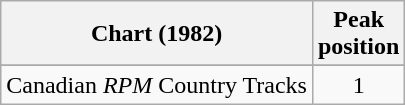<table class="wikitable sortable">
<tr>
<th align="left">Chart (1982)</th>
<th align="center">Peak<br>position</th>
</tr>
<tr>
</tr>
<tr>
<td align="left">Canadian <em>RPM</em> Country Tracks</td>
<td align="center">1</td>
</tr>
</table>
